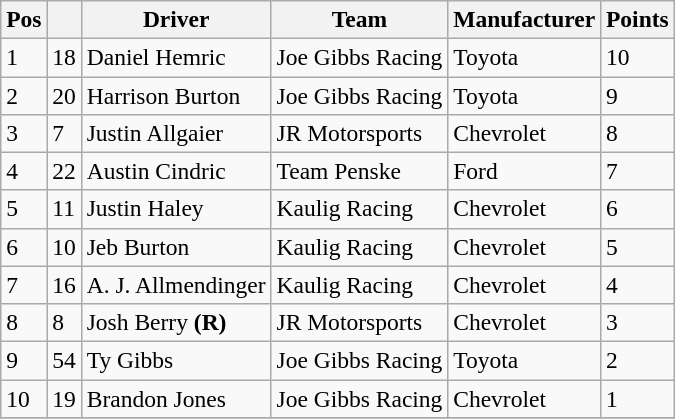<table class="wikitable" style="font-size:98%">
<tr>
<th>Pos</th>
<th></th>
<th>Driver</th>
<th>Team</th>
<th>Manufacturer</th>
<th>Points</th>
</tr>
<tr>
<td>1</td>
<td>18</td>
<td>Daniel Hemric</td>
<td>Joe Gibbs Racing</td>
<td>Toyota</td>
<td>10</td>
</tr>
<tr>
<td>2</td>
<td>20</td>
<td>Harrison Burton</td>
<td>Joe Gibbs Racing</td>
<td>Toyota</td>
<td>9</td>
</tr>
<tr>
<td>3</td>
<td>7</td>
<td>Justin Allgaier</td>
<td>JR Motorsports</td>
<td>Chevrolet</td>
<td>8</td>
</tr>
<tr>
<td>4</td>
<td>22</td>
<td>Austin Cindric</td>
<td>Team Penske</td>
<td>Ford</td>
<td>7</td>
</tr>
<tr>
<td>5</td>
<td>11</td>
<td>Justin Haley</td>
<td>Kaulig Racing</td>
<td>Chevrolet</td>
<td>6</td>
</tr>
<tr>
<td>6</td>
<td>10</td>
<td>Jeb Burton</td>
<td>Kaulig Racing</td>
<td>Chevrolet</td>
<td>5</td>
</tr>
<tr>
<td>7</td>
<td>16</td>
<td>A. J. Allmendinger</td>
<td>Kaulig Racing</td>
<td>Chevrolet</td>
<td>4</td>
</tr>
<tr>
<td>8</td>
<td>8</td>
<td>Josh Berry <strong>(R)</strong></td>
<td>JR Motorsports</td>
<td>Chevrolet</td>
<td>3</td>
</tr>
<tr>
<td>9</td>
<td>54</td>
<td>Ty Gibbs</td>
<td>Joe Gibbs Racing</td>
<td>Toyota</td>
<td>2</td>
</tr>
<tr>
<td>10</td>
<td>19</td>
<td>Brandon Jones</td>
<td>Joe Gibbs Racing</td>
<td>Chevrolet</td>
<td>1</td>
</tr>
<tr>
</tr>
</table>
